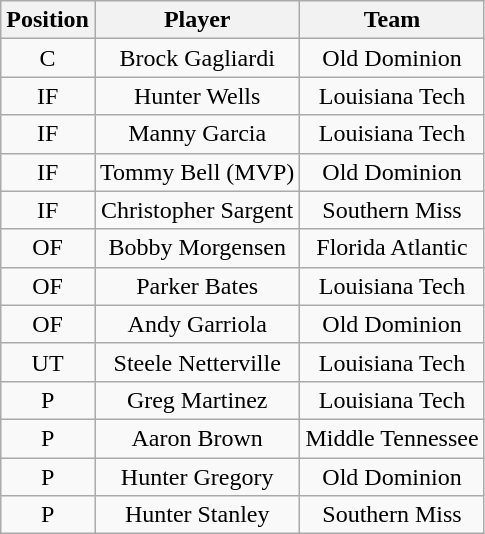<table class="wikitable" style="text-align: center;">
<tr>
<th>Position</th>
<th>Player</th>
<th>Team</th>
</tr>
<tr>
<td>C</td>
<td>Brock Gagliardi</td>
<td>Old Dominion</td>
</tr>
<tr>
<td>IF</td>
<td>Hunter Wells</td>
<td>Louisiana Tech</td>
</tr>
<tr>
<td>IF</td>
<td>Manny Garcia</td>
<td>Louisiana Tech</td>
</tr>
<tr>
<td>IF</td>
<td>Tommy Bell (MVP)</td>
<td>Old Dominion</td>
</tr>
<tr>
<td>IF</td>
<td>Christopher Sargent</td>
<td>Southern Miss</td>
</tr>
<tr>
<td>OF</td>
<td>Bobby Morgensen</td>
<td>Florida Atlantic</td>
</tr>
<tr>
<td>OF</td>
<td>Parker Bates</td>
<td>Louisiana Tech</td>
</tr>
<tr>
<td>OF</td>
<td>Andy Garriola</td>
<td>Old Dominion</td>
</tr>
<tr>
<td>UT</td>
<td>Steele Netterville</td>
<td>Louisiana Tech</td>
</tr>
<tr>
<td>P</td>
<td>Greg Martinez</td>
<td>Louisiana Tech</td>
</tr>
<tr>
<td>P</td>
<td>Aaron Brown</td>
<td>Middle Tennessee</td>
</tr>
<tr>
<td>P</td>
<td>Hunter Gregory</td>
<td>Old Dominion</td>
</tr>
<tr>
<td>P</td>
<td>Hunter Stanley</td>
<td>Southern Miss</td>
</tr>
</table>
